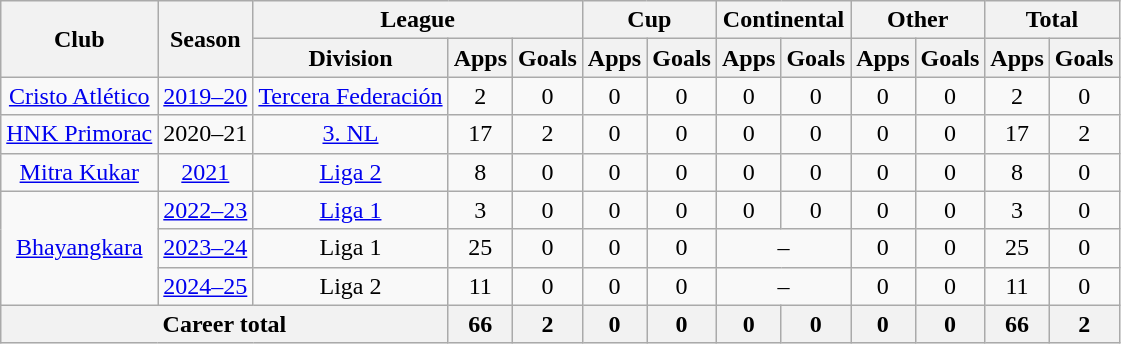<table class="wikitable" style="text-align: center">
<tr>
<th rowspan="2">Club</th>
<th rowspan="2">Season</th>
<th colspan="3">League</th>
<th colspan="2">Cup</th>
<th colspan="2">Continental</th>
<th colspan="2">Other</th>
<th colspan="2">Total</th>
</tr>
<tr>
<th>Division</th>
<th>Apps</th>
<th>Goals</th>
<th>Apps</th>
<th>Goals</th>
<th>Apps</th>
<th>Goals</th>
<th>Apps</th>
<th>Goals</th>
<th>Apps</th>
<th>Goals</th>
</tr>
<tr>
<td rowspan="1"><a href='#'>Cristo Atlético</a></td>
<td><a href='#'>2019–20</a></td>
<td rowspan="1" valign="center"><a href='#'>Tercera Federación</a></td>
<td>2</td>
<td>0</td>
<td>0</td>
<td>0</td>
<td>0</td>
<td>0</td>
<td>0</td>
<td>0</td>
<td>2</td>
<td>0</td>
</tr>
<tr>
<td rowspan="1"><a href='#'>HNK Primorac</a></td>
<td>2020–21</td>
<td rowspan="1" valign="center"><a href='#'>3. NL</a></td>
<td>17</td>
<td>2</td>
<td>0</td>
<td>0</td>
<td>0</td>
<td>0</td>
<td>0</td>
<td>0</td>
<td>17</td>
<td>2</td>
</tr>
<tr>
<td rowspan="1"><a href='#'>Mitra Kukar</a></td>
<td><a href='#'>2021</a></td>
<td rowspan="1" valign="center"><a href='#'>Liga 2</a></td>
<td>8</td>
<td>0</td>
<td>0</td>
<td>0</td>
<td>0</td>
<td>0</td>
<td>0</td>
<td>0</td>
<td>8</td>
<td>0</td>
</tr>
<tr>
<td rowspan="3"><a href='#'>Bhayangkara</a></td>
<td><a href='#'>2022–23</a></td>
<td rowspan="1" valign="center"><a href='#'>Liga 1</a></td>
<td>3</td>
<td>0</td>
<td>0</td>
<td>0</td>
<td>0</td>
<td>0</td>
<td>0</td>
<td>0</td>
<td>3</td>
<td>0</td>
</tr>
<tr>
<td><a href='#'>2023–24</a></td>
<td rowspan="1">Liga 1</td>
<td>25</td>
<td>0</td>
<td>0</td>
<td>0</td>
<td colspan="2">–</td>
<td>0</td>
<td>0</td>
<td>25</td>
<td>0</td>
</tr>
<tr>
<td><a href='#'>2024–25</a></td>
<td>Liga 2</td>
<td>11</td>
<td>0</td>
<td>0</td>
<td>0</td>
<td colspan="2">–</td>
<td>0</td>
<td>0</td>
<td>11</td>
<td>0</td>
</tr>
<tr>
<th colspan=3>Career total</th>
<th>66</th>
<th>2</th>
<th>0</th>
<th>0</th>
<th>0</th>
<th>0</th>
<th>0</th>
<th>0</th>
<th>66</th>
<th>2</th>
</tr>
</table>
